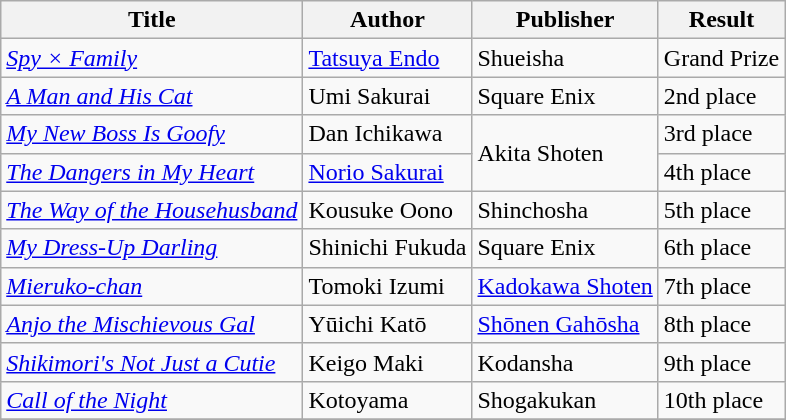<table class="wikitable">
<tr>
<th>Title</th>
<th>Author</th>
<th>Publisher</th>
<th>Result</th>
</tr>
<tr>
<td><em><a href='#'>Spy × Family</a></em></td>
<td><a href='#'>Tatsuya Endo</a></td>
<td>Shueisha</td>
<td>Grand Prize</td>
</tr>
<tr>
<td><em><a href='#'>A Man and His Cat</a></em></td>
<td>Umi Sakurai</td>
<td>Square Enix</td>
<td>2nd place</td>
</tr>
<tr>
<td><em><a href='#'>My New Boss Is Goofy</a></em></td>
<td>Dan Ichikawa</td>
<td rowspan="2">Akita Shoten</td>
<td>3rd place</td>
</tr>
<tr>
<td><em><a href='#'>The Dangers in My Heart</a></em></td>
<td><a href='#'>Norio Sakurai</a></td>
<td>4th place</td>
</tr>
<tr>
<td><em><a href='#'>The Way of the Househusband</a></em></td>
<td>Kousuke Oono</td>
<td>Shinchosha</td>
<td>5th place</td>
</tr>
<tr>
<td><em><a href='#'>My Dress-Up Darling</a></em></td>
<td>Shinichi Fukuda</td>
<td>Square Enix</td>
<td>6th place</td>
</tr>
<tr>
<td><em><a href='#'>Mieruko-chan</a></em></td>
<td>Tomoki Izumi</td>
<td><a href='#'>Kadokawa Shoten</a></td>
<td>7th place</td>
</tr>
<tr>
<td><em><a href='#'>Anjo the Mischievous Gal</a></em></td>
<td>Yūichi Katō</td>
<td><a href='#'>Shōnen Gahōsha</a></td>
<td>8th place</td>
</tr>
<tr>
<td><em><a href='#'>Shikimori's Not Just a Cutie</a></em></td>
<td>Keigo Maki</td>
<td>Kodansha</td>
<td>9th place</td>
</tr>
<tr>
<td><em><a href='#'>Call of the Night</a></em></td>
<td>Kotoyama</td>
<td>Shogakukan</td>
<td>10th place</td>
</tr>
<tr>
</tr>
</table>
